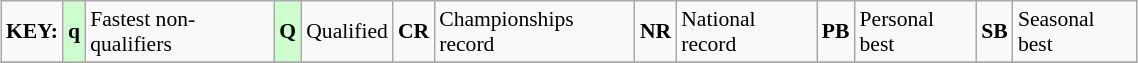<table class="wikitable" style="margin:0.5em auto; font-size:90%;position:relative;" width=60%>
<tr>
<td><strong>KEY:</strong></td>
<td bgcolor=ccffcc align=center><strong>q</strong></td>
<td>Fastest non-qualifiers</td>
<td bgcolor=ccffcc align=center><strong>Q</strong></td>
<td>Qualified</td>
<td align=center><strong>CR</strong></td>
<td>Championships record</td>
<td align=center><strong>NR</strong></td>
<td>National record</td>
<td align=center><strong>PB</strong></td>
<td>Personal best</td>
<td align=center><strong>SB</strong></td>
<td>Seasonal best</td>
</tr>
<tr>
</tr>
</table>
